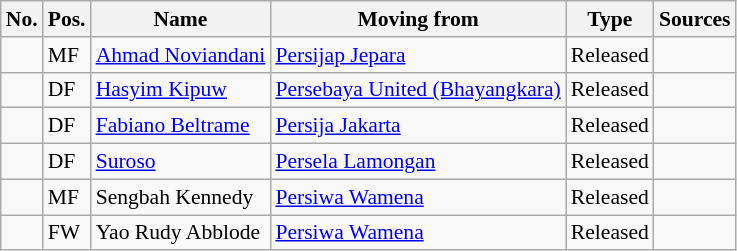<table class="wikitable" Style="font-size:90%">
<tr>
<th>No.</th>
<th>Pos.</th>
<th>Name</th>
<th>Moving from</th>
<th>Type</th>
<th>Sources</th>
</tr>
<tr>
<td></td>
<td>MF</td>
<td> <a href='#'>Ahmad Noviandani</a></td>
<td><a href='#'>Persijap Jepara</a></td>
<td>Released</td>
<td></td>
</tr>
<tr>
<td></td>
<td>DF</td>
<td> <a href='#'>Hasyim Kipuw</a></td>
<td><a href='#'>Persebaya United (Bhayangkara)</a></td>
<td>Released</td>
<td></td>
</tr>
<tr>
<td></td>
<td>DF</td>
<td> <a href='#'>Fabiano Beltrame</a></td>
<td><a href='#'>Persija Jakarta</a></td>
<td>Released</td>
<td></td>
</tr>
<tr>
<td></td>
<td>DF</td>
<td> <a href='#'>Suroso</a></td>
<td><a href='#'>Persela Lamongan</a></td>
<td>Released</td>
<td></td>
</tr>
<tr>
<td></td>
<td>MF</td>
<td> Sengbah Kennedy</td>
<td><a href='#'>Persiwa Wamena</a></td>
<td>Released</td>
<td></td>
</tr>
<tr>
<td></td>
<td>FW</td>
<td> Yao Rudy Abblode</td>
<td><a href='#'>Persiwa Wamena</a></td>
<td>Released</td>
<td></td>
</tr>
</table>
